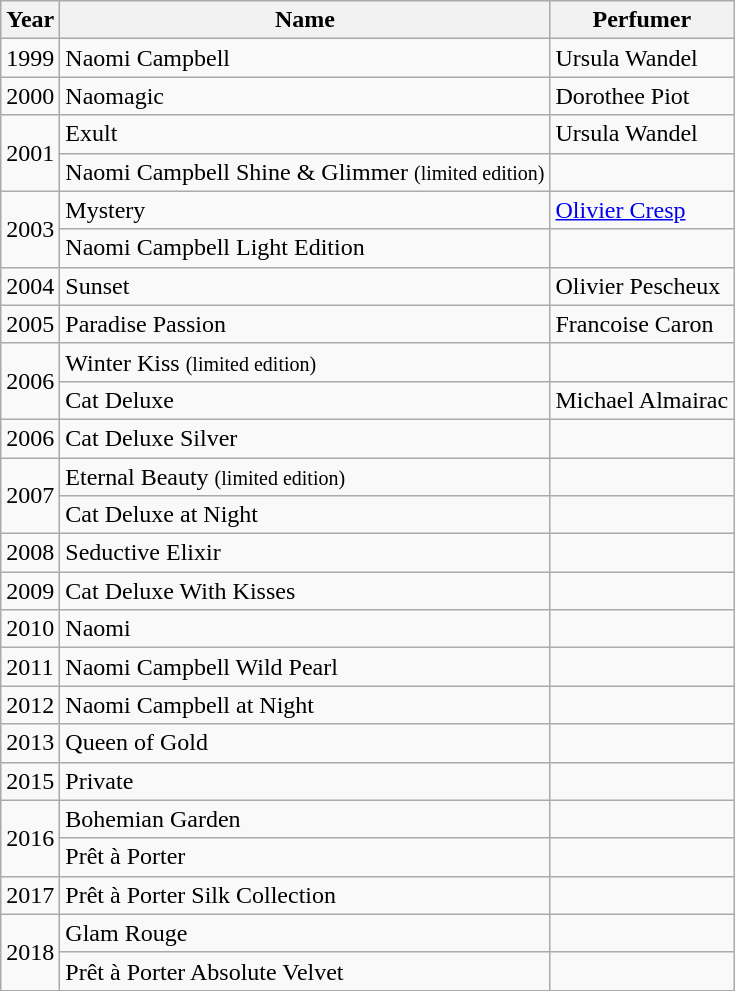<table class="wikitable unsortable">
<tr>
<th scope="row">Year</th>
<th scope="row">Name</th>
<th scope="row">Perfumer</th>
</tr>
<tr>
<td>1999</td>
<td scope="row">Naomi Campbell</td>
<td>Ursula Wandel</td>
</tr>
<tr>
<td>2000</td>
<td scope="row">Naomagic</td>
<td>Dorothee Piot</td>
</tr>
<tr>
<td rowspan="2">2001</td>
<td scope="row">Exult</td>
<td>Ursula Wandel</td>
</tr>
<tr>
<td scope="row">Naomi Campbell Shine & Glimmer <small>(limited edition)</small></td>
<td></td>
</tr>
<tr>
<td rowspan="2">2003</td>
<td scope="row">Mystery</td>
<td><a href='#'>Olivier Cresp</a></td>
</tr>
<tr>
<td scope="row">Naomi Campbell Light Edition</td>
<td></td>
</tr>
<tr>
<td>2004</td>
<td scope="row">Sunset</td>
<td>Olivier Pescheux</td>
</tr>
<tr>
<td>2005</td>
<td scope="row">Paradise Passion</td>
<td>Francoise Caron</td>
</tr>
<tr>
<td rowspan="2">2006</td>
<td scope="row">Winter Kiss <small>(limited edition)</small></td>
<td></td>
</tr>
<tr>
<td scope="row">Cat Deluxe</td>
<td rowspan"2">Michael Almairac</td>
</tr>
<tr>
<td>2006</td>
<td scope="row">Cat Deluxe Silver</td>
<td></td>
</tr>
<tr>
<td rowspan="2">2007</td>
<td scope="row">Eternal Beauty <small>(limited edition)</small></td>
<td></td>
</tr>
<tr>
<td scope="row">Cat Deluxe at Night</td>
<td></td>
</tr>
<tr>
<td>2008</td>
<td scope="row">Seductive Elixir</td>
<td></td>
</tr>
<tr>
<td>2009</td>
<td scope="row">Cat Deluxe With Kisses</td>
<td></td>
</tr>
<tr>
<td>2010</td>
<td scope="row">Naomi</td>
<td></td>
</tr>
<tr>
<td>2011</td>
<td scope="row">Naomi Campbell Wild Pearl</td>
<td></td>
</tr>
<tr>
<td>2012</td>
<td scope="row">Naomi Campbell at Night</td>
<td></td>
</tr>
<tr>
<td>2013</td>
<td scope="row">Queen of Gold</td>
<td></td>
</tr>
<tr>
<td>2015</td>
<td scope="row">Private</td>
<td></td>
</tr>
<tr>
<td rowspan="2">2016</td>
<td scope="row">Bohemian Garden</td>
<td></td>
</tr>
<tr>
<td scope="row">Prêt à Porter</td>
<td></td>
</tr>
<tr>
<td>2017</td>
<td scope="row">Prêt à Porter Silk Collection</td>
<td></td>
</tr>
<tr>
<td rowspan="2">2018</td>
<td scope="row">Glam Rouge</td>
<td></td>
</tr>
<tr>
<td scope="row">Prêt à Porter Absolute Velvet</td>
<td></td>
</tr>
</table>
